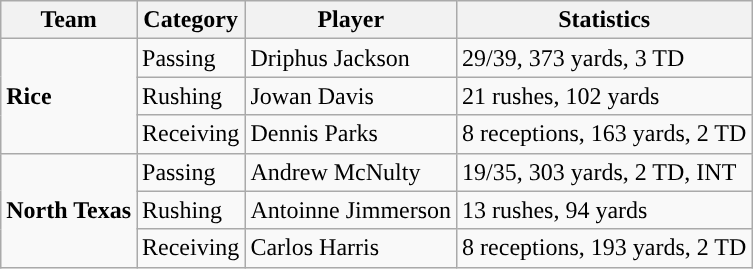<table class="wikitable" style="float: left;">
<tr>
<th>Team</th>
<th>Category</th>
<th>Player</th>
<th>Statistics</th>
</tr>
<tr>
<td rowspan=3><strong>Rice</strong></td>
<td>Passing</td>
<td>Driphus Jackson</td>
<td>29/39, 373 yards, 3 TD</td>
</tr>
<tr>
<td>Rushing</td>
<td>Jowan Davis</td>
<td>21 rushes, 102 yards</td>
</tr>
<tr>
<td>Receiving</td>
<td>Dennis Parks</td>
<td>8 receptions, 163 yards, 2 TD</td>
</tr>
<tr>
<td rowspan=3><strong>North Texas</strong></td>
<td>Passing</td>
<td>Andrew McNulty</td>
<td>19/35, 303 yards, 2 TD, INT</td>
</tr>
<tr>
<td>Rushing</td>
<td>Antoinne Jimmerson</td>
<td>13 rushes, 94 yards</td>
</tr>
<tr>
<td>Receiving</td>
<td>Carlos Harris</td>
<td>8 receptions, 193 yards, 2 TD</td>
</tr>
</table>
